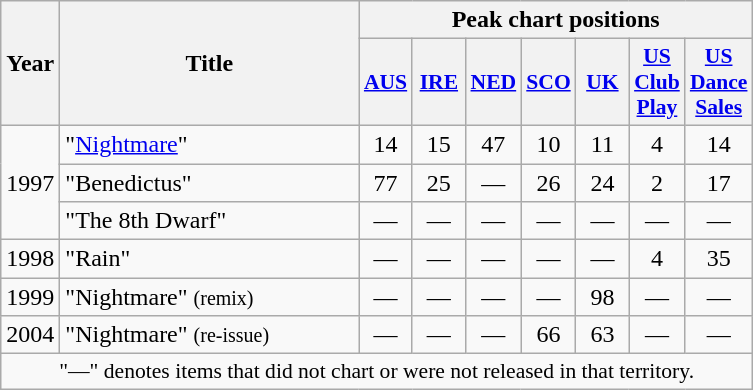<table class="wikitable">
<tr>
<th rowspan="2" style="width:2em;">Year</th>
<th rowspan="2" style="width:12em;">Title</th>
<th colspan="7">Peak chart positions</th>
</tr>
<tr>
<th style="width:2em;font-size:90%;"><a href='#'>AUS</a><br></th>
<th style="width:2em;font-size:90%;"><a href='#'>IRE</a><br></th>
<th style="width:2em;font-size:90%;"><a href='#'>NED</a><br></th>
<th style="width:2em;font-size:90%;"><a href='#'>SCO</a><br></th>
<th style="width:2em;font-size:90%;"><a href='#'>UK</a><br></th>
<th style="width:2em;font-size:90%;"><a href='#'>US<br>Club<br>Play</a><br></th>
<th style="width:2em;font-size:90%;"><a href='#'>US<br>Dance<br>Sales</a><br></th>
</tr>
<tr>
<td rowspan="3">1997</td>
<td>"<a href='#'>Nightmare</a>"</td>
<td align="center">14</td>
<td align="center">15</td>
<td align="center">47</td>
<td align="center">10</td>
<td align="center">11</td>
<td align="center">4</td>
<td align="center">14</td>
</tr>
<tr>
<td>"Benedictus"</td>
<td align="center">77</td>
<td align="center">25</td>
<td align="center">—</td>
<td align="center">26</td>
<td align="center">24</td>
<td align="center">2</td>
<td align="center">17</td>
</tr>
<tr>
<td>"The 8th Dwarf"</td>
<td align="center">—</td>
<td align="center">—</td>
<td align="center">—</td>
<td align="center">—</td>
<td align="center">—</td>
<td align="center">—</td>
<td align="center">—</td>
</tr>
<tr>
<td>1998</td>
<td>"Rain"</td>
<td align="center">—</td>
<td align="center">—</td>
<td align="center">—</td>
<td align="center">—</td>
<td align="center">—</td>
<td align="center">4</td>
<td align="center">35</td>
</tr>
<tr>
<td>1999</td>
<td>"Nightmare" <small>(remix)</small></td>
<td align="center">—</td>
<td align="center">—</td>
<td align="center">—</td>
<td align="center">—</td>
<td align="center">98</td>
<td align="center">—</td>
<td align="center">—</td>
</tr>
<tr>
<td>2004</td>
<td>"Nightmare" <small>(re-issue)</small></td>
<td align="center">—</td>
<td align="center">—</td>
<td align="center">—</td>
<td align="center">66</td>
<td align="center">63</td>
<td align="center">—</td>
<td align="center">—</td>
</tr>
<tr>
<td colspan="9" align="center" style="font-size:90%">"—" denotes items that did not chart or were not released in that territory.</td>
</tr>
</table>
